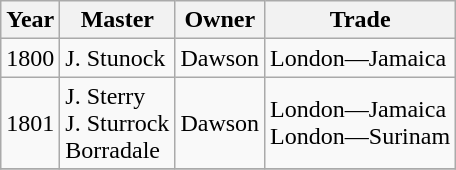<table class="sortable wikitable">
<tr>
<th>Year</th>
<th>Master</th>
<th>Owner</th>
<th>Trade</th>
</tr>
<tr>
<td>1800</td>
<td>J. Stunock</td>
<td>Dawson</td>
<td>London—Jamaica</td>
</tr>
<tr>
<td>1801</td>
<td>J. Sterry<br>J. Sturrock<br>Borradale</td>
<td>Dawson</td>
<td>London—Jamaica<br>London—Surinam</td>
</tr>
<tr>
</tr>
</table>
